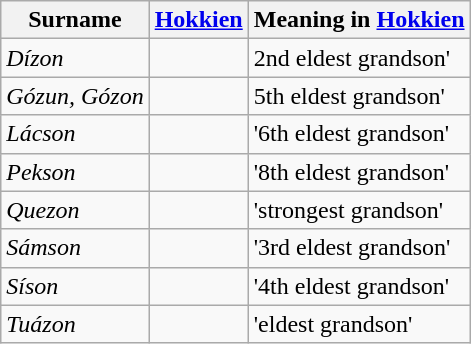<table class="wikitable sortable">
<tr>
<th>Surname</th>
<th><a href='#'>Hokkien</a></th>
<th>Meaning in <a href='#'>Hokkien</a></th>
</tr>
<tr>
<td><em>Dízon</em></td>
<td></td>
<td>2nd eldest grandson'</td>
</tr>
<tr>
<td><em>Gózun, Gózon</em></td>
<td></td>
<td>5th eldest grandson'</td>
</tr>
<tr>
<td><em>Lácson</em></td>
<td></td>
<td>'6th eldest grandson'</td>
</tr>
<tr>
<td><em>Pekson</em></td>
<td></td>
<td>'8th eldest grandson'</td>
</tr>
<tr>
<td><em>Quezon</em></td>
<td></td>
<td>'strongest grandson'</td>
</tr>
<tr>
<td><em>Sámson</em></td>
<td></td>
<td>'3rd eldest grandson'</td>
</tr>
<tr>
<td><em>Síson</em></td>
<td></td>
<td>'4th eldest grandson'</td>
</tr>
<tr>
<td><em>Tuázon</em></td>
<td></td>
<td>'eldest grandson'</td>
</tr>
</table>
